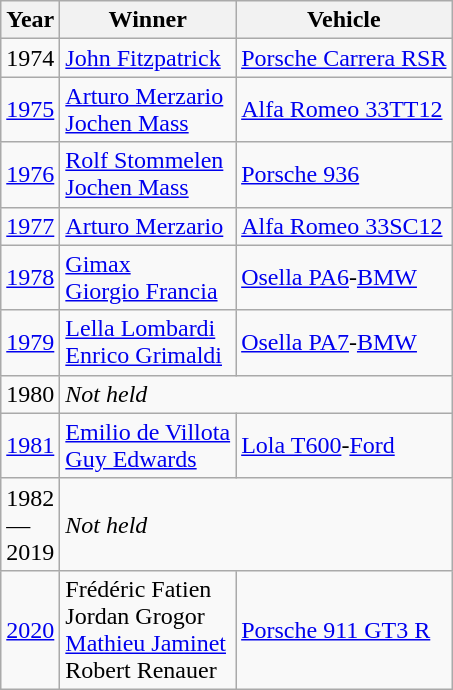<table class="wikitable" style="text-align">
<tr>
<th>Year</th>
<th>Winner</th>
<th>Vehicle</th>
</tr>
<tr>
<td>1974</td>
<td> <a href='#'>John Fitzpatrick</a></td>
<td><a href='#'>Porsche Carrera RSR</a></td>
</tr>
<tr>
<td><a href='#'>1975</a></td>
<td> <a href='#'>Arturo Merzario</a> <br>  <a href='#'>Jochen Mass</a></td>
<td><a href='#'>Alfa Romeo 33TT12</a></td>
</tr>
<tr>
<td><a href='#'>1976</a></td>
<td> <a href='#'>Rolf Stommelen</a> <br>  <a href='#'>Jochen Mass</a></td>
<td><a href='#'>Porsche 936</a></td>
</tr>
<tr>
<td><a href='#'>1977</a></td>
<td> <a href='#'>Arturo Merzario</a></td>
<td><a href='#'>Alfa Romeo 33SC12</a></td>
</tr>
<tr>
<td><a href='#'>1978</a></td>
<td> <a href='#'>Gimax</a> <br>  <a href='#'>Giorgio Francia</a></td>
<td><a href='#'>Osella PA6</a>-<a href='#'>BMW</a></td>
</tr>
<tr>
<td><a href='#'>1979</a></td>
<td> <a href='#'>Lella Lombardi</a> <br>  <a href='#'>Enrico Grimaldi</a></td>
<td><a href='#'>Osella PA7</a>-<a href='#'>BMW</a></td>
</tr>
<tr>
<td>1980</td>
<td colspan="2"><em>Not held</em></td>
</tr>
<tr>
<td><a href='#'>1981</a></td>
<td> <a href='#'>Emilio de Villota</a> <br>  <a href='#'>Guy Edwards</a></td>
<td><a href='#'>Lola T600</a>-<a href='#'>Ford</a></td>
</tr>
<tr>
<td>1982 <br> — <br> 2019</td>
<td colspan="2"><em>Not held</em></td>
</tr>
<tr>
<td><a href='#'>2020</a></td>
<td> Frédéric Fatien<br> Jordan Grogor<br> <a href='#'>Mathieu Jaminet</a><br> Robert Renauer</td>
<td><a href='#'>Porsche 911 GT3 R</a></td>
</tr>
</table>
